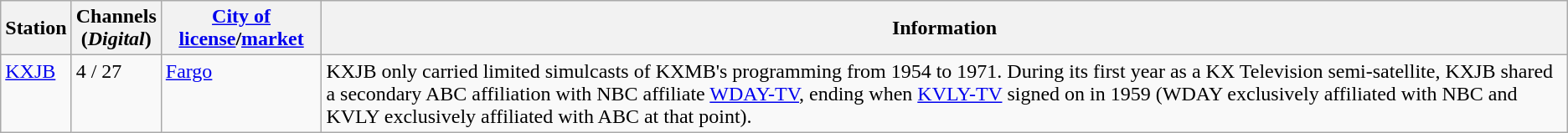<table class="wikitable">
<tr>
<th>Station</th>
<th>Channels<br>(<em>Digital</em>)</th>
<th><a href='#'>City of license</a>/<a href='#'>market</a></th>
<th>Information</th>
</tr>
<tr style="vertical-align: top; text-align: left;">
<td><a href='#'>KXJB</a></td>
<td>4 / 27</td>
<td><a href='#'>Fargo</a></td>
<td>KXJB only carried limited simulcasts of KXMB's programming from 1954 to 1971. During its first year as a KX Television semi-satellite, KXJB shared a secondary ABC affiliation with NBC affiliate <a href='#'>WDAY-TV</a>, ending when <a href='#'>KVLY-TV</a> signed on in 1959 (WDAY exclusively affiliated with NBC and KVLY exclusively affiliated with ABC at that point).</td>
</tr>
</table>
